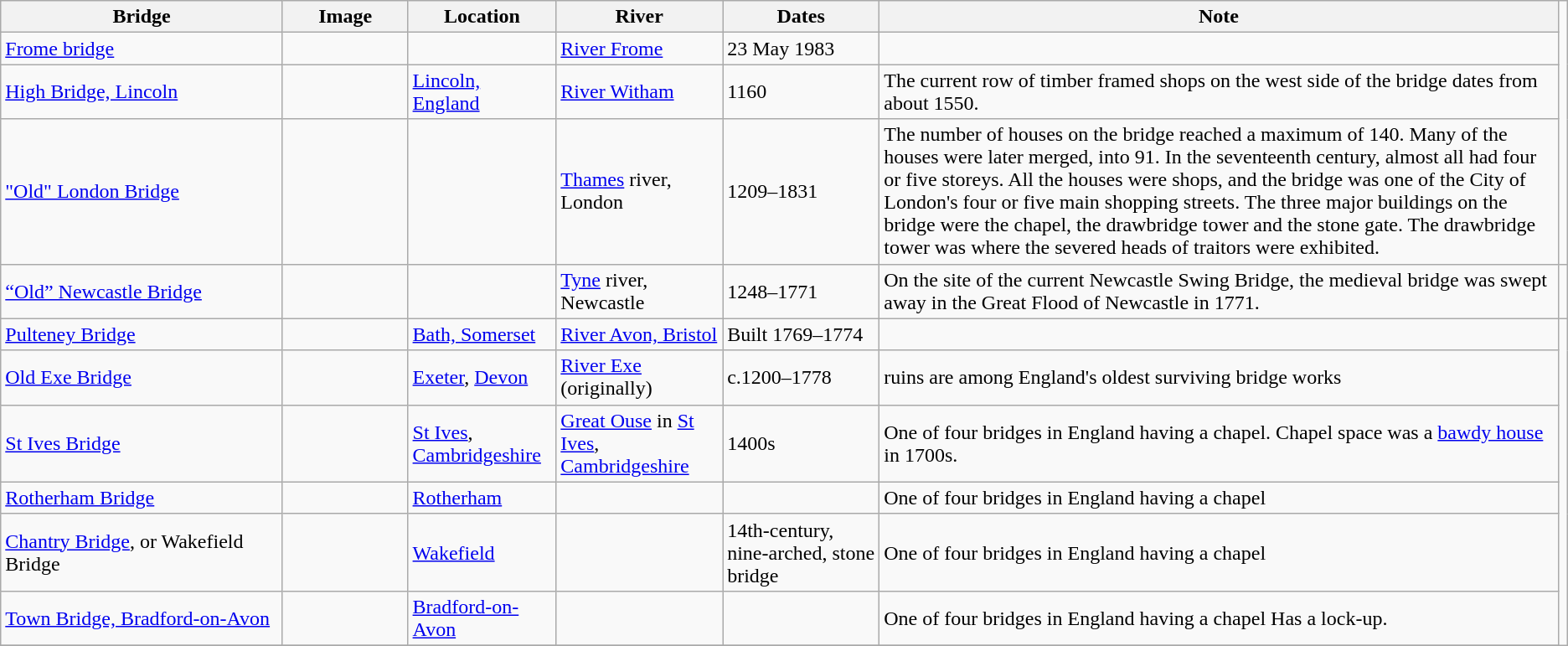<table class="wikitable sortable">
<tr>
<th width = 18%>Bridge</th>
<th width = 8% class="unsortable">Image</th>
<th>Location</th>
<th>River</th>
<th width = 10%>Dates</th>
<th class="unsortable">Note</th>
</tr>
<tr>
<td><a href='#'>Frome bridge</a></td>
<td></td>
<td></td>
<td><a href='#'>River Frome</a></td>
<td>23 May 1983</td>
<td></td>
</tr>
<tr>
<td><a href='#'>High Bridge, Lincoln</a></td>
<td></td>
<td><a href='#'>Lincoln, England</a><br><small></small></td>
<td><a href='#'>River Witham</a></td>
<td>1160</td>
<td>The current row of timber framed shops on the west side of the bridge dates from about 1550.</td>
</tr>
<tr>
<td><a href='#'>"Old" London Bridge</a></td>
<td></td>
<td></td>
<td><a href='#'>Thames</a> river, London</td>
<td>1209–1831</td>
<td>The number of houses on the bridge reached a maximum of 140. Many of the houses were later merged, into 91.  In the seventeenth century, almost all had four or five storeys. All the houses were shops, and the bridge was one of the City of London's four or five main shopping streets. The three major buildings on the bridge were the chapel, the drawbridge tower and the stone gate. The drawbridge tower was where the severed heads of traitors were exhibited.</td>
</tr>
<tr>
<td><a href='#'>“Old” Newcastle Bridge</a></td>
<td></td>
<td></td>
<td><a href='#'>Tyne</a> river, Newcastle</td>
<td>1248–1771</td>
<td>On the site of the current Newcastle Swing Bridge, the medieval bridge was swept away in the Great Flood of Newcastle in 1771.</td>
<td></td>
</tr>
<tr>
<td><a href='#'>Pulteney Bridge</a></td>
<td></td>
<td><a href='#'>Bath, Somerset</a><br><small></small></td>
<td><a href='#'>River Avon, Bristol</a></td>
<td>Built 1769–1774</td>
<td></td>
</tr>
<tr>
<td><a href='#'>Old Exe Bridge</a></td>
<td></td>
<td><a href='#'>Exeter</a>, <a href='#'>Devon</a><br><small></small></td>
<td><a href='#'>River Exe</a> (originally)</td>
<td>c.1200–1778</td>
<td>ruins are among England's oldest surviving bridge works</td>
</tr>
<tr>
<td><a href='#'>St Ives Bridge</a></td>
<td></td>
<td><a href='#'>St Ives</a>, <a href='#'>Cambridgeshire</a><br><small></small></td>
<td><a href='#'>Great Ouse</a> in <a href='#'>St Ives</a>, <a href='#'>Cambridgeshire</a></td>
<td>1400s</td>
<td>One of four bridges in England having a chapel. Chapel space was a <a href='#'>bawdy house</a> in 1700s.</td>
</tr>
<tr>
<td><a href='#'>Rotherham Bridge</a></td>
<td></td>
<td><a href='#'>Rotherham</a><br><small></small></td>
<td></td>
<td></td>
<td>One of four bridges in England having a chapel</td>
</tr>
<tr>
<td><a href='#'>Chantry Bridge</a>, or Wakefield Bridge</td>
<td></td>
<td><a href='#'>Wakefield</a><br><small></small></td>
<td></td>
<td>14th-century, nine-arched, stone bridge</td>
<td>One of four bridges in England having a chapel</td>
</tr>
<tr>
<td><a href='#'>Town Bridge, Bradford-on-Avon</a></td>
<td></td>
<td><a href='#'>Bradford-on-Avon</a><br><small></small></td>
<td></td>
<td></td>
<td>One of four bridges in England having a chapel Has a lock-up.</td>
</tr>
<tr>
</tr>
</table>
